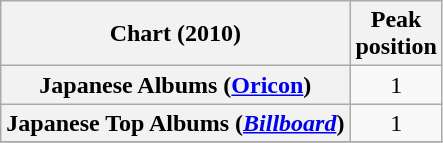<table class="wikitable sortable plainrowheaders">
<tr>
<th>Chart (2010)</th>
<th>Peak<br>position</th>
</tr>
<tr>
<th scope="row">Japanese Albums (<a href='#'>Oricon</a>)</th>
<td style="text-align:center;">1</td>
</tr>
<tr>
<th scope="row">Japanese Top Albums (<a href='#'><em>Billboard</em></a>)</th>
<td style="text-align:center;">1</td>
</tr>
<tr>
</tr>
</table>
